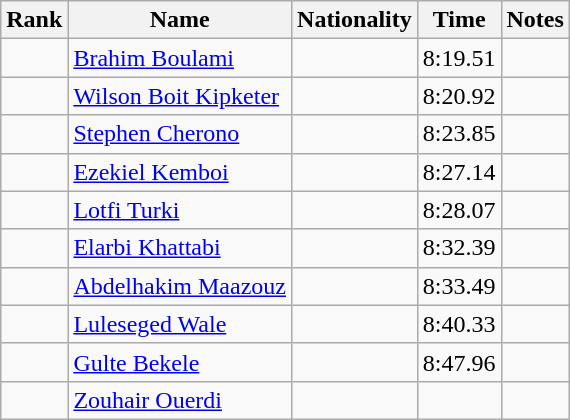<table class="wikitable sortable" style="text-align:center">
<tr>
<th>Rank</th>
<th>Name</th>
<th>Nationality</th>
<th>Time</th>
<th>Notes</th>
</tr>
<tr>
<td></td>
<td align=left><a href='#'>Brahim Boulami</a></td>
<td align=left></td>
<td>8:19.51</td>
<td></td>
</tr>
<tr>
<td></td>
<td align=left><a href='#'>Wilson Boit Kipketer</a></td>
<td align=left></td>
<td>8:20.92</td>
<td></td>
</tr>
<tr>
<td></td>
<td align=left><a href='#'>Stephen Cherono</a></td>
<td align=left></td>
<td>8:23.85</td>
<td></td>
</tr>
<tr>
<td></td>
<td align=left><a href='#'>Ezekiel Kemboi</a></td>
<td align=left></td>
<td>8:27.14</td>
<td></td>
</tr>
<tr>
<td></td>
<td align=left><a href='#'>Lotfi Turki</a></td>
<td align=left></td>
<td>8:28.07</td>
<td></td>
</tr>
<tr>
<td></td>
<td align=left><a href='#'>Elarbi Khattabi</a></td>
<td align=left></td>
<td>8:32.39</td>
<td></td>
</tr>
<tr>
<td></td>
<td align=left><a href='#'>Abdelhakim Maazouz</a></td>
<td align=left></td>
<td>8:33.49</td>
<td></td>
</tr>
<tr>
<td></td>
<td align=left><a href='#'>Luleseged Wale</a></td>
<td align=left></td>
<td>8:40.33</td>
<td></td>
</tr>
<tr>
<td></td>
<td align=left><a href='#'>Gulte Bekele</a></td>
<td align=left></td>
<td>8:47.96</td>
<td></td>
</tr>
<tr>
<td></td>
<td align=left><a href='#'>Zouhair Ouerdi</a></td>
<td align=left></td>
<td></td>
<td></td>
</tr>
</table>
